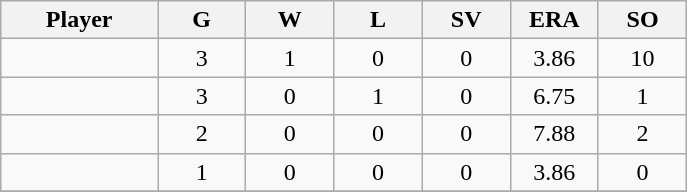<table class="wikitable sortable">
<tr>
<th bgcolor="#DDDDFF" width="16%">Player</th>
<th bgcolor="#DDDDFF" width="9%">G</th>
<th bgcolor="#DDDDFF" width="9%">W</th>
<th bgcolor="#DDDDFF" width="9%">L</th>
<th bgcolor="#DDDDFF" width="9%">SV</th>
<th bgcolor="#DDDDFF" width="9%">ERA</th>
<th bgcolor="#DDDDFF" width="9%">SO</th>
</tr>
<tr align="center">
<td></td>
<td>3</td>
<td>1</td>
<td>0</td>
<td>0</td>
<td>3.86</td>
<td>10</td>
</tr>
<tr align="center">
<td></td>
<td>3</td>
<td>0</td>
<td>1</td>
<td>0</td>
<td>6.75</td>
<td>1</td>
</tr>
<tr align="center">
<td></td>
<td>2</td>
<td>0</td>
<td>0</td>
<td>0</td>
<td>7.88</td>
<td>2</td>
</tr>
<tr align="center">
<td></td>
<td>1</td>
<td>0</td>
<td>0</td>
<td>0</td>
<td>3.86</td>
<td>0</td>
</tr>
<tr align="center">
</tr>
</table>
